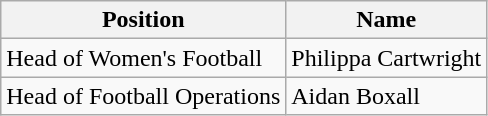<table class="wikitable">
<tr>
<th>Position</th>
<th>Name</th>
</tr>
<tr>
<td>Head of Women's Football</td>
<td>Philippa Cartwright</td>
</tr>
<tr>
<td>Head of Football Operations</td>
<td>Aidan Boxall</td>
</tr>
</table>
